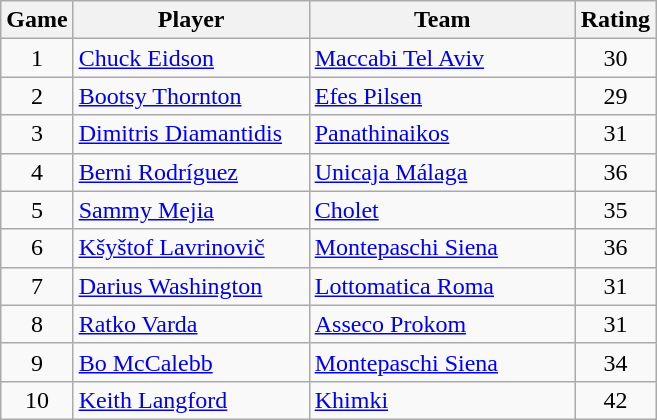<table class="wikitable sortable" style="text-align: center;">
<tr>
<th align="center">Game</th>
<th align="center" width=150>Player</th>
<th align="center" width=170>Team</th>
<th align="center">Rating</th>
</tr>
<tr>
<td>1</td>
<td align="left"> <a href='#'>Chuck Eidson</a></td>
<td align="left"> <a href='#'>Maccabi Tel Aviv</a></td>
<td>30</td>
</tr>
<tr>
<td>2</td>
<td align="left"> <a href='#'>Bootsy Thornton</a></td>
<td align="left"> <a href='#'>Efes Pilsen</a></td>
<td>29</td>
</tr>
<tr>
<td>3</td>
<td align="left"> <a href='#'>Dimitris Diamantidis</a></td>
<td align="left"> <a href='#'>Panathinaikos</a></td>
<td>31</td>
</tr>
<tr>
<td>4</td>
<td align="left"> <a href='#'>Berni Rodríguez</a></td>
<td align="left"> <a href='#'>Unicaja Málaga</a></td>
<td>36</td>
</tr>
<tr>
<td>5</td>
<td align="left"> <a href='#'>Sammy Mejia</a></td>
<td align="left"> <a href='#'>Cholet</a></td>
<td>35</td>
</tr>
<tr>
<td>6</td>
<td align="left"> <a href='#'>Kšyštof Lavrinovič</a></td>
<td align="left"> <a href='#'>Montepaschi Siena</a></td>
<td>36</td>
</tr>
<tr>
<td>7</td>
<td align="left"> <a href='#'>Darius Washington</a></td>
<td align="left"> <a href='#'>Lottomatica Roma</a></td>
<td>31</td>
</tr>
<tr>
<td>8</td>
<td align="left"> <a href='#'>Ratko Varda</a></td>
<td align="left"> <a href='#'>Asseco Prokom</a></td>
<td>31</td>
</tr>
<tr>
<td>9</td>
<td align=left> <a href='#'>Bo McCalebb</a></td>
<td align=left> <a href='#'>Montepaschi Siena</a></td>
<td>34</td>
</tr>
<tr>
<td>10</td>
<td align=left> <a href='#'>Keith Langford</a></td>
<td align=left> <a href='#'>Khimki</a></td>
<td>42</td>
</tr>
</table>
